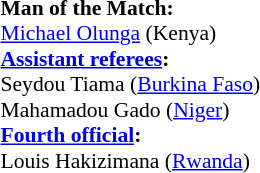<table width=50% style="font-size: 90%">
<tr>
<td><br><strong>Man of the Match:</strong>
<br><a href='#'>Michael Olunga</a> (Kenya)<br><strong><a href='#'>Assistant referees</a>:</strong>
<br>Seydou Tiama (<a href='#'>Burkina Faso</a>)
<br>Mahamadou Gado (<a href='#'>Niger</a>)
<br><strong><a href='#'>Fourth official</a>:</strong>
<br>Louis Hakizimana (<a href='#'>Rwanda</a>)</td>
</tr>
</table>
